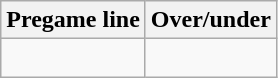<table class="wikitable">
<tr align="center">
<th style=>Pregame line</th>
<th style=>Over/under</th>
</tr>
<tr align="center">
<td> </td>
<td> </td>
</tr>
</table>
